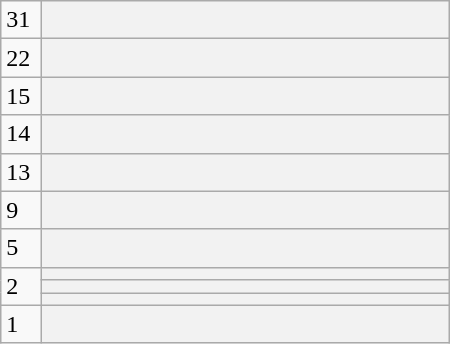<table class="wikitable plainrowheaders" width="300px">
<tr>
<td width="20">31</td>
<th scope=row></th>
</tr>
<tr>
<td rowspan=1>22</td>
<th scope=row></th>
</tr>
<tr>
<td rowspan=1>15</td>
<th scope=row></th>
</tr>
<tr>
<td>14</td>
<th scope=row></th>
</tr>
<tr>
<td>13</td>
<th scope=row></th>
</tr>
<tr>
<td>9</td>
<th scope=row></th>
</tr>
<tr>
<td>5</td>
<th scope="row"></th>
</tr>
<tr>
<td rowspan=3>2</td>
<th scope=row></th>
</tr>
<tr>
<th scope=row></th>
</tr>
<tr>
<th scope=row></th>
</tr>
<tr>
<td rowspan=1>1</td>
<th scope=row></th>
</tr>
</table>
